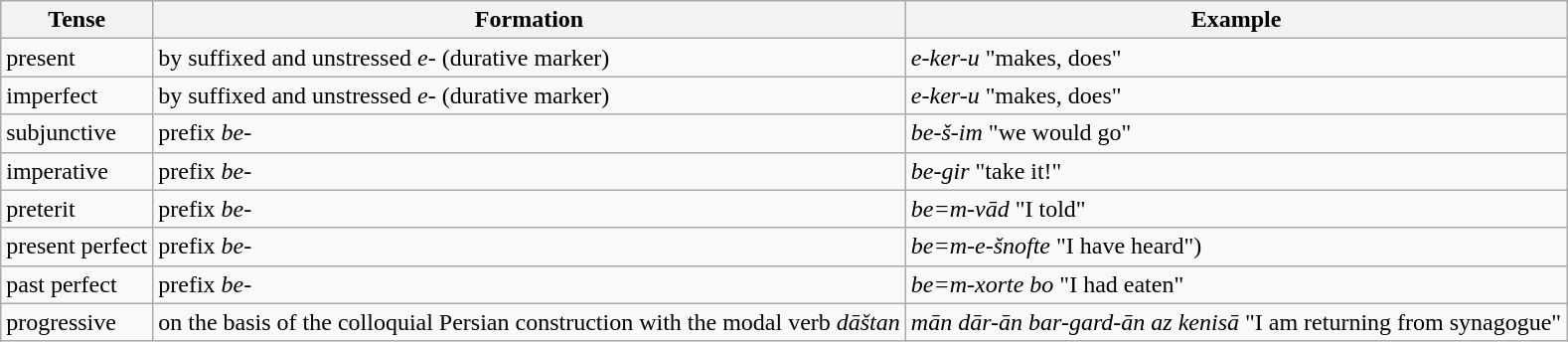<table class="wikitable">
<tr>
<th>Tense</th>
<th>Formation</th>
<th>Example</th>
</tr>
<tr>
<td>present</td>
<td>by suffixed and unstressed <em>e-</em> (durative marker)</td>
<td><em>e-ker-u</em> "makes, does"</td>
</tr>
<tr>
<td>imperfect</td>
<td>by suffixed and unstressed <em>e-</em> (durative marker)</td>
<td><em>e-ker-u</em> "makes, does"</td>
</tr>
<tr>
<td>subjunctive</td>
<td>prefix <em>be-</em></td>
<td><em>be-š-im</em> "we would go"</td>
</tr>
<tr>
<td>imperative</td>
<td>prefix <em>be-</em></td>
<td><em>be-gir</em> "take it!"</td>
</tr>
<tr>
<td>preterit</td>
<td>prefix <em>be-</em></td>
<td><em>be=m-vād</em> "I told"</td>
</tr>
<tr>
<td>present perfect</td>
<td>prefix <em>be-</em></td>
<td><em>be=m-e-šnofte</em> "I have heard")</td>
</tr>
<tr>
<td>past perfect</td>
<td>prefix <em>be-</em></td>
<td><em>be=m-xorte bo</em> "I had eaten"</td>
</tr>
<tr>
<td>progressive</td>
<td>on the basis of the colloquial Persian construction with the modal verb <em>dāštan</em></td>
<td><em>mān dār-ān bar-gard-ān az kenisā</em> "I am returning from synagogue"</td>
</tr>
</table>
